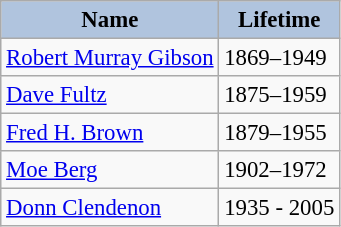<table class="wikitable" style="font-size: 95%;">
<tr>
<th style="background:#B0C4DE;">Name</th>
<th style="background:#B0C4DE;">Lifetime</th>
</tr>
<tr>
<td><a href='#'>Robert Murray Gibson</a></td>
<td>1869–1949</td>
</tr>
<tr>
<td><a href='#'>Dave Fultz</a></td>
<td>1875–1959</td>
</tr>
<tr>
<td><a href='#'>Fred H. Brown</a></td>
<td>1879–1955</td>
</tr>
<tr>
<td><a href='#'>Moe Berg</a></td>
<td>1902–1972</td>
</tr>
<tr>
<td><a href='#'>Donn Clendenon</a></td>
<td>1935 - 2005</td>
</tr>
</table>
